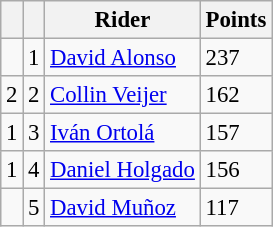<table class="wikitable" style="font-size: 95%;">
<tr>
<th></th>
<th></th>
<th>Rider</th>
<th>Points</th>
</tr>
<tr>
<td></td>
<td align=center>1</td>
<td> <a href='#'>David Alonso</a></td>
<td align=left>237</td>
</tr>
<tr>
<td> 2</td>
<td align=center>2</td>
<td> <a href='#'>Collin Veijer</a></td>
<td align=left>162</td>
</tr>
<tr>
<td> 1</td>
<td align=center>3</td>
<td> <a href='#'>Iván Ortolá</a></td>
<td align=left>157</td>
</tr>
<tr>
<td> 1</td>
<td align=center>4</td>
<td> <a href='#'>Daniel Holgado</a></td>
<td align=left>156</td>
</tr>
<tr>
<td></td>
<td align=center>5</td>
<td> <a href='#'>David Muñoz</a></td>
<td align=left>117</td>
</tr>
</table>
